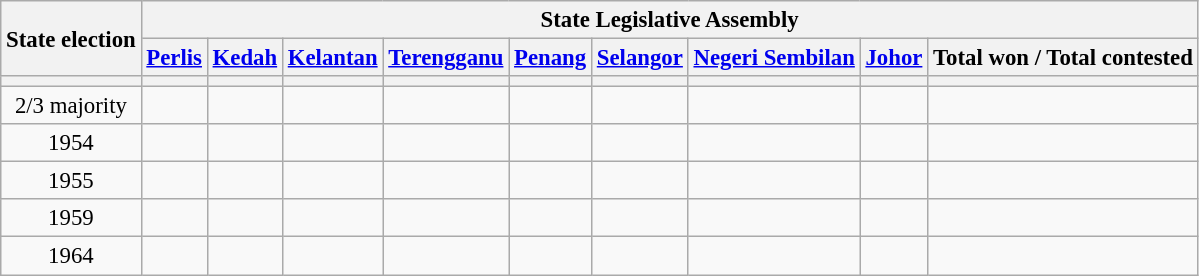<table class="wikitable sortable" style="text-align:center; font-size:95%;">
<tr>
<th rowspan="2">State election</th>
<th colspan="9">State Legislative Assembly</th>
</tr>
<tr>
<th><a href='#'>Perlis</a></th>
<th><a href='#'>Kedah</a></th>
<th><a href='#'>Kelantan</a></th>
<th><a href='#'>Terengganu</a></th>
<th><a href='#'>Penang</a></th>
<th><a href='#'>Selangor</a></th>
<th><a href='#'>Negeri Sembilan</a></th>
<th><a href='#'>Johor</a></th>
<th>Total won / Total contested</th>
</tr>
<tr>
<th></th>
<th></th>
<th></th>
<th></th>
<th></th>
<th></th>
<th></th>
<th></th>
<th></th>
<th></th>
</tr>
<tr>
<td>2/3 majority</td>
<td></td>
<td></td>
<td></td>
<td></td>
<td></td>
<td></td>
<td></td>
<td></td>
<td></td>
</tr>
<tr>
<td>1954</td>
<td></td>
<td></td>
<td></td>
<td></td>
<td></td>
<td></td>
<td></td>
<td></td>
<td></td>
</tr>
<tr>
<td>1955</td>
<td></td>
<td></td>
<td></td>
<td></td>
<td></td>
<td></td>
<td></td>
<td></td>
<td></td>
</tr>
<tr>
<td>1959</td>
<td></td>
<td></td>
<td></td>
<td></td>
<td></td>
<td></td>
<td></td>
<td></td>
<td></td>
</tr>
<tr>
<td>1964</td>
<td></td>
<td></td>
<td></td>
<td></td>
<td></td>
<td></td>
<td></td>
<td></td>
<td></td>
</tr>
</table>
